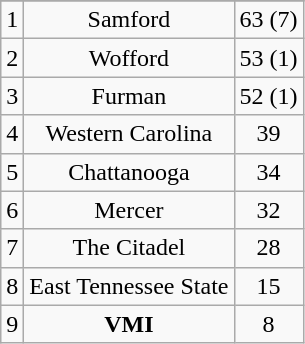<table class="wikitable" style="display: inline-table;">
<tr align="center">
</tr>
<tr align="center">
<td>1</td>
<td>Samford</td>
<td>63 (7)</td>
</tr>
<tr align="center">
<td>2</td>
<td>Wofford</td>
<td>53 (1)</td>
</tr>
<tr align="center">
<td>3</td>
<td>Furman</td>
<td>52 (1)</td>
</tr>
<tr align="center">
<td>4</td>
<td>Western Carolina</td>
<td>39</td>
</tr>
<tr align="center">
<td>5</td>
<td>Chattanooga</td>
<td>34</td>
</tr>
<tr align="center">
<td>6</td>
<td>Mercer</td>
<td>32</td>
</tr>
<tr align="center">
<td>7</td>
<td>The Citadel</td>
<td>28</td>
</tr>
<tr align="center">
<td>8</td>
<td>East Tennessee State</td>
<td>15</td>
</tr>
<tr align="center">
<td>9</td>
<td><strong>VMI</strong></td>
<td>8</td>
</tr>
</table>
